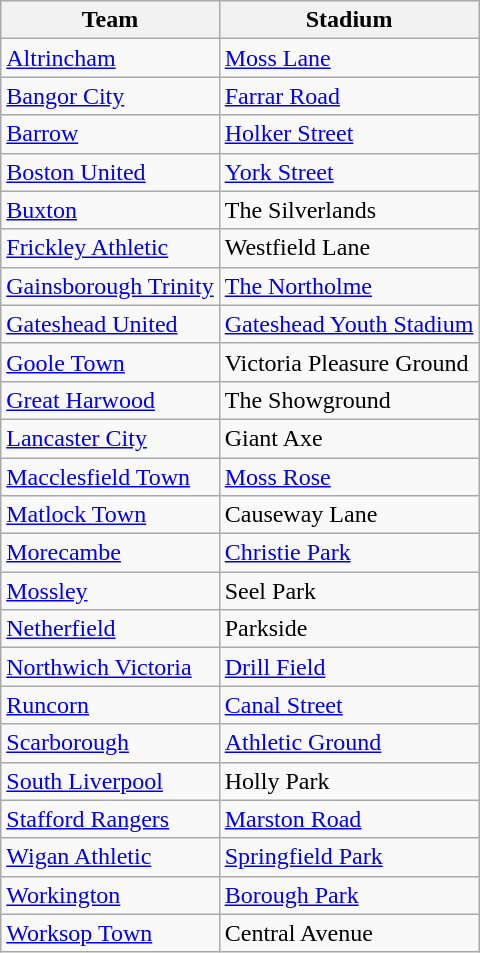<table class="wikitable sortable">
<tr>
<th>Team</th>
<th>Stadium</th>
</tr>
<tr>
<td><a href='#'>Altrincham</a></td>
<td><a href='#'>Moss Lane</a></td>
</tr>
<tr>
<td><a href='#'>Bangor City</a></td>
<td><a href='#'>Farrar Road</a></td>
</tr>
<tr>
<td><a href='#'>Barrow</a></td>
<td><a href='#'>Holker Street</a></td>
</tr>
<tr>
<td><a href='#'>Boston United</a></td>
<td><a href='#'>York Street</a></td>
</tr>
<tr>
<td><a href='#'>Buxton</a></td>
<td>The Silverlands</td>
</tr>
<tr>
<td><a href='#'>Frickley Athletic</a></td>
<td>Westfield Lane</td>
</tr>
<tr>
<td><a href='#'>Gainsborough Trinity</a></td>
<td><a href='#'>The Northolme</a></td>
</tr>
<tr>
<td><a href='#'>Gateshead United</a></td>
<td><a href='#'>Gateshead Youth Stadium</a></td>
</tr>
<tr>
<td><a href='#'>Goole Town</a></td>
<td>Victoria Pleasure Ground</td>
</tr>
<tr>
<td><a href='#'>Great Harwood</a></td>
<td>The Showground</td>
</tr>
<tr>
<td><a href='#'>Lancaster City</a></td>
<td>Giant Axe</td>
</tr>
<tr>
<td><a href='#'>Macclesfield Town</a></td>
<td><a href='#'>Moss Rose</a></td>
</tr>
<tr>
<td><a href='#'>Matlock Town</a></td>
<td>Causeway Lane</td>
</tr>
<tr>
<td><a href='#'>Morecambe</a></td>
<td><a href='#'>Christie Park</a></td>
</tr>
<tr>
<td><a href='#'>Mossley</a></td>
<td>Seel Park</td>
</tr>
<tr>
<td><a href='#'>Netherfield</a></td>
<td>Parkside</td>
</tr>
<tr>
<td><a href='#'>Northwich Victoria</a></td>
<td><a href='#'>Drill Field</a></td>
</tr>
<tr>
<td><a href='#'>Runcorn</a></td>
<td><a href='#'>Canal Street</a></td>
</tr>
<tr>
<td><a href='#'>Scarborough</a></td>
<td><a href='#'>Athletic Ground</a></td>
</tr>
<tr>
<td><a href='#'>South Liverpool</a></td>
<td>Holly Park</td>
</tr>
<tr>
<td><a href='#'>Stafford Rangers</a></td>
<td><a href='#'>Marston Road</a></td>
</tr>
<tr>
<td><a href='#'>Wigan Athletic</a></td>
<td><a href='#'>Springfield Park</a></td>
</tr>
<tr>
<td><a href='#'>Workington</a></td>
<td><a href='#'>Borough Park</a></td>
</tr>
<tr>
<td><a href='#'>Worksop Town</a></td>
<td>Central Avenue</td>
</tr>
</table>
